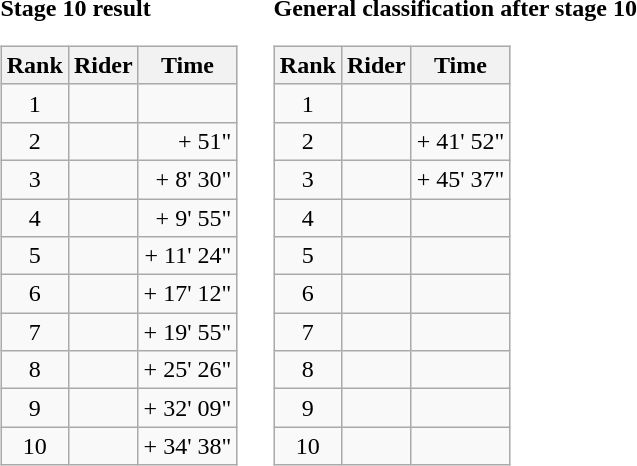<table>
<tr>
<td><strong>Stage 10 result</strong><br><table class="wikitable">
<tr>
<th scope="col">Rank</th>
<th scope="col">Rider</th>
<th scope="col">Time</th>
</tr>
<tr>
<td style="text-align:center;">1</td>
<td></td>
<td style="text-align:right;"></td>
</tr>
<tr>
<td style="text-align:center;">2</td>
<td></td>
<td style="text-align:right;">+ 51"</td>
</tr>
<tr>
<td style="text-align:center;">3</td>
<td></td>
<td style="text-align:right;">+ 8' 30"</td>
</tr>
<tr>
<td style="text-align:center;">4</td>
<td></td>
<td style="text-align:right;">+ 9' 55"</td>
</tr>
<tr>
<td style="text-align:center;">5</td>
<td></td>
<td style="text-align:right;">+ 11' 24"</td>
</tr>
<tr>
<td style="text-align:center;">6</td>
<td></td>
<td style="text-align:right;">+ 17' 12"</td>
</tr>
<tr>
<td style="text-align:center;">7</td>
<td></td>
<td style="text-align:right;">+ 19' 55"</td>
</tr>
<tr>
<td style="text-align:center;">8</td>
<td></td>
<td style="text-align:right;">+ 25' 26"</td>
</tr>
<tr>
<td style="text-align:center;">9</td>
<td></td>
<td style="text-align:right;">+ 32' 09"</td>
</tr>
<tr>
<td style="text-align:center;">10</td>
<td></td>
<td style="text-align:right;">+ 34' 38"</td>
</tr>
</table>
</td>
<td></td>
<td><strong>General classification after stage 10</strong><br><table class="wikitable">
<tr>
<th scope="col">Rank</th>
<th scope="col">Rider</th>
<th scope="col">Time</th>
</tr>
<tr>
<td style="text-align:center;">1</td>
<td></td>
<td style="text-align:right;"></td>
</tr>
<tr>
<td style="text-align:center;">2</td>
<td></td>
<td style="text-align:right;">+ 41' 52"</td>
</tr>
<tr>
<td style="text-align:center;">3</td>
<td></td>
<td style="text-align:right;">+ 45' 37"</td>
</tr>
<tr>
<td style="text-align:center;">4</td>
<td></td>
<td></td>
</tr>
<tr>
<td style="text-align:center;">5</td>
<td></td>
<td></td>
</tr>
<tr>
<td style="text-align:center;">6</td>
<td></td>
<td></td>
</tr>
<tr>
<td style="text-align:center;">7</td>
<td></td>
<td></td>
</tr>
<tr>
<td style="text-align:center;">8</td>
<td></td>
<td></td>
</tr>
<tr>
<td style="text-align:center;">9</td>
<td></td>
<td></td>
</tr>
<tr>
<td style="text-align:center;">10</td>
<td></td>
<td></td>
</tr>
</table>
</td>
</tr>
</table>
